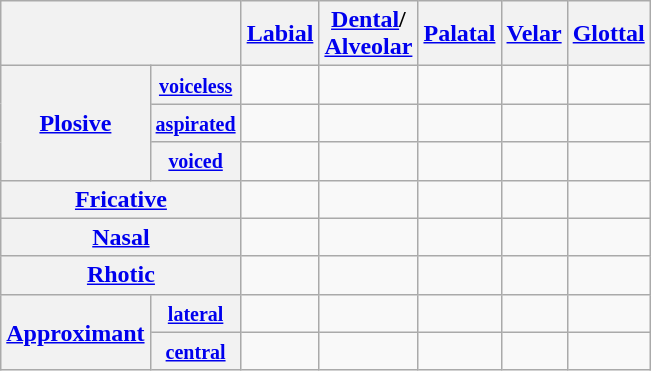<table class="wikitable" style="text-align:center">
<tr>
<th colspan="2"></th>
<th><a href='#'>Labial</a></th>
<th><a href='#'>Dental</a>/<br><a href='#'>Alveolar</a></th>
<th><a href='#'>Palatal</a></th>
<th><a href='#'>Velar</a></th>
<th><a href='#'>Glottal</a></th>
</tr>
<tr>
<th rowspan="3"><a href='#'>Plosive</a></th>
<th><small><a href='#'>voiceless</a></small></th>
<td></td>
<td></td>
<td></td>
<td></td>
<td></td>
</tr>
<tr>
<th><small><a href='#'>aspirated</a></small></th>
<td></td>
<td></td>
<td></td>
<td></td>
<td></td>
</tr>
<tr>
<th><small><a href='#'>voiced</a></small></th>
<td></td>
<td></td>
<td></td>
<td></td>
<td></td>
</tr>
<tr>
<th colspan="2"><a href='#'>Fricative</a></th>
<td></td>
<td></td>
<td></td>
<td></td>
<td></td>
</tr>
<tr>
<th colspan="2"><a href='#'>Nasal</a></th>
<td></td>
<td></td>
<td></td>
<td></td>
<td></td>
</tr>
<tr>
<th colspan="2"><a href='#'>Rhotic</a></th>
<td></td>
<td></td>
<td></td>
<td></td>
<td></td>
</tr>
<tr>
<th rowspan="2"><a href='#'>Approximant</a></th>
<th><a href='#'><small>lateral</small></a></th>
<td></td>
<td></td>
<td></td>
<td></td>
<td></td>
</tr>
<tr>
<th><small><a href='#'>central</a></small></th>
<td></td>
<td></td>
<td></td>
<td></td>
<td></td>
</tr>
</table>
